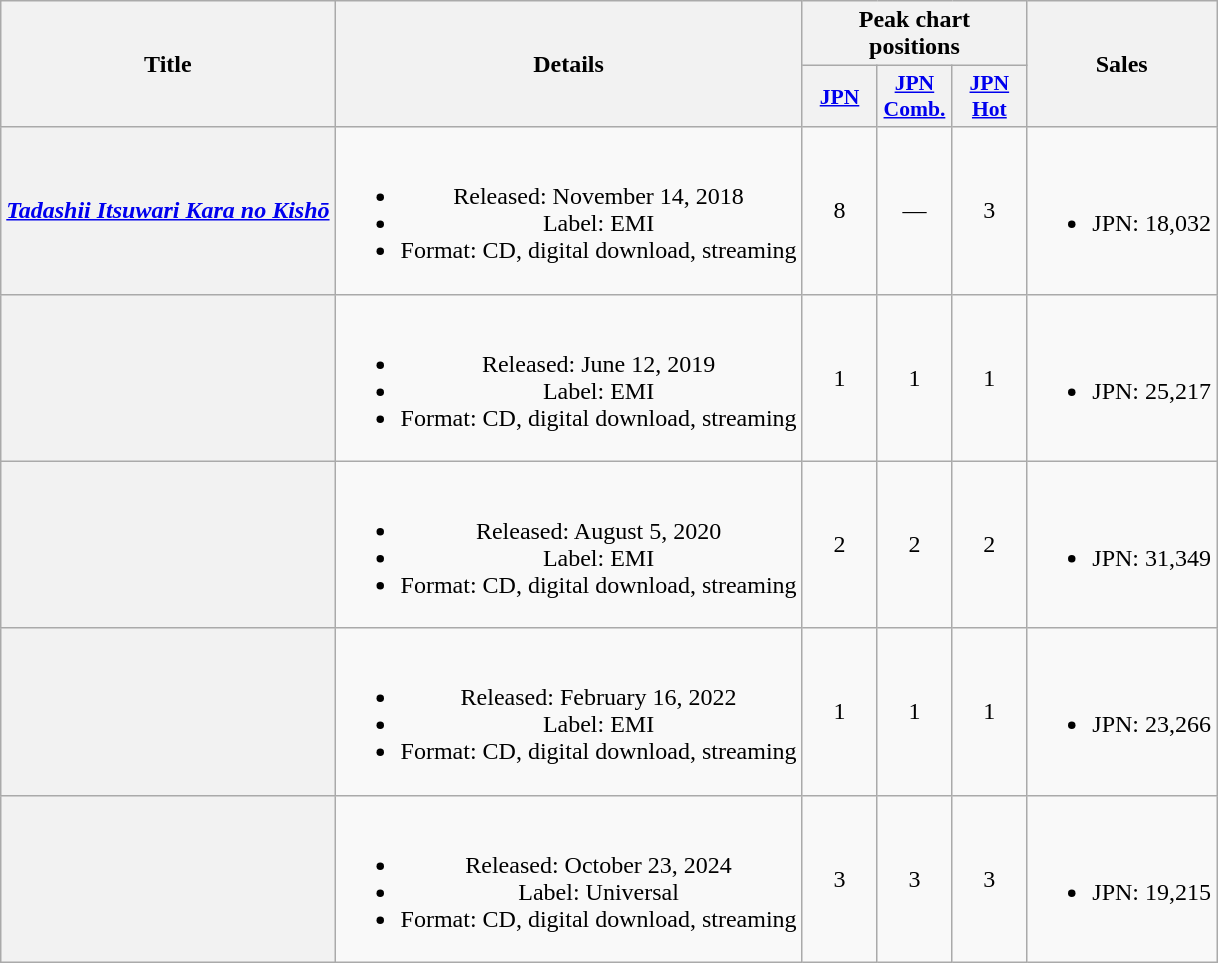<table class="wikitable plainrowheaders" style="text-align:center;">
<tr>
<th rowspan="2" scope="col">Title</th>
<th rowspan="2" scope="col">Details</th>
<th colspan="3" scope="col">Peak chart<br>positions</th>
<th rowspan="2" scope="col">Sales</th>
</tr>
<tr>
<th scope="col" style="width:3em;font-size:90%;"><a href='#'>JPN</a><br></th>
<th scope="col" style="width:3em;font-size:90%;"><a href='#'>JPN<br>Comb.</a><br></th>
<th scope="col" style="width:3em;font-size:90%;"><a href='#'>JPN<br>Hot</a><br></th>
</tr>
<tr>
<th scope="row"><em><a href='#'>Tadashii Itsuwari Kara no Kishō</a></em></th>
<td><br><ul><li>Released: November 14, 2018</li><li>Label: EMI</li><li>Format: CD, digital download, streaming</li></ul></td>
<td>8</td>
<td>—</td>
<td>3</td>
<td><br><ul><li>JPN: 18,032</li></ul></td>
</tr>
<tr>
<th scope="row"><em></em></th>
<td><br><ul><li>Released: June 12, 2019</li><li>Label: EMI</li><li>Format: CD, digital download, streaming</li></ul></td>
<td>1</td>
<td>1</td>
<td>1</td>
<td><br><ul><li>JPN: 25,217</li></ul></td>
</tr>
<tr>
<th scope="row"><em></em></th>
<td><br><ul><li>Released: August 5, 2020</li><li>Label: EMI</li><li>Format: CD, digital download, streaming</li></ul></td>
<td>2</td>
<td>2</td>
<td>2</td>
<td><br><ul><li>JPN: 31,349</li></ul></td>
</tr>
<tr>
<th scope="row"><em></em></th>
<td><br><ul><li>Released: February 16, 2022</li><li>Label: EMI</li><li>Format: CD, digital download, streaming</li></ul></td>
<td>1</td>
<td>1</td>
<td>1</td>
<td><br><ul><li>JPN: 23,266</li></ul></td>
</tr>
<tr>
<th scope="row"><em></em></th>
<td><br><ul><li>Released: October 23, 2024</li><li>Label: Universal</li><li>Format: CD, digital download, streaming</li></ul></td>
<td>3</td>
<td>3</td>
<td>3</td>
<td><br><ul><li>JPN: 19,215</li></ul></td>
</tr>
</table>
